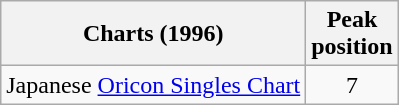<table class="wikitable">
<tr>
<th>Charts (1996)</th>
<th>Peak<br>position</th>
</tr>
<tr>
<td>Japanese <a href='#'>Oricon Singles Chart</a></td>
<td align="center">7</td>
</tr>
</table>
